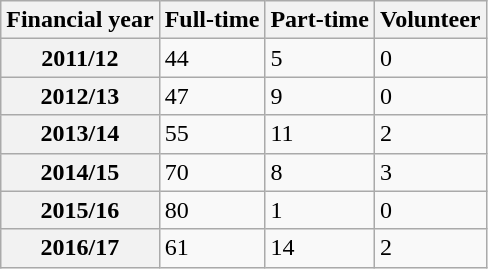<table class="wikitable">
<tr>
<th>Financial year</th>
<th>Full-time</th>
<th>Part-time</th>
<th>Volunteer</th>
</tr>
<tr>
<th>2011/12</th>
<td>44</td>
<td>5</td>
<td>0</td>
</tr>
<tr>
<th>2012/13</th>
<td>47</td>
<td>9</td>
<td>0</td>
</tr>
<tr>
<th>2013/14</th>
<td>55</td>
<td>11</td>
<td>2</td>
</tr>
<tr>
<th>2014/15</th>
<td>70</td>
<td>8</td>
<td>3</td>
</tr>
<tr>
<th>2015/16</th>
<td>80</td>
<td>1</td>
<td>0</td>
</tr>
<tr>
<th>2016/17</th>
<td>61</td>
<td>14</td>
<td>2</td>
</tr>
</table>
